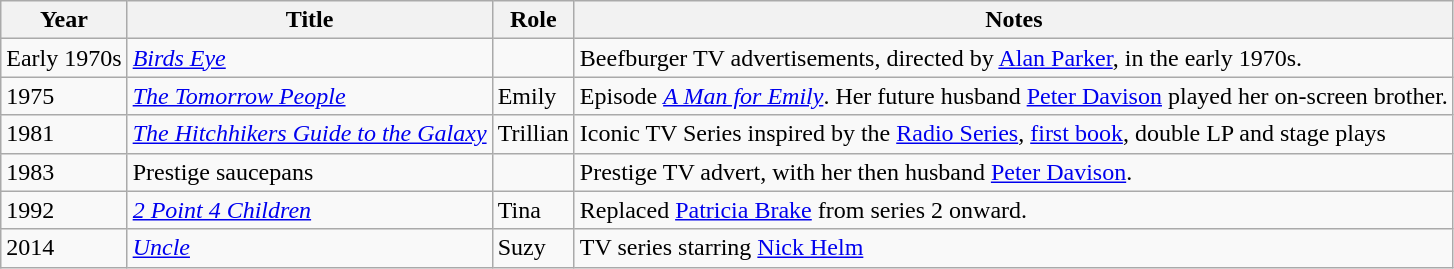<table class="wikitable sortable">
<tr>
<th>Year</th>
<th>Title</th>
<th>Role</th>
<th>Notes</th>
</tr>
<tr>
<td>Early 1970s</td>
<td><em><a href='#'>Birds Eye</a></em></td>
<td></td>
<td>Beefburger TV advertisements, directed by <a href='#'>Alan Parker</a>, in the early 1970s.</td>
</tr>
<tr>
<td>1975</td>
<td><em><a href='#'>The Tomorrow People</a></em></td>
<td>Emily</td>
<td>Episode <em><a href='#'>A Man for Emily</a></em>. Her future husband <a href='#'>Peter Davison</a> played her on-screen brother.</td>
</tr>
<tr>
<td>1981</td>
<td><a href='#'><em>The Hitchhikers Guide to the Galaxy</em></a></td>
<td>Trillian</td>
<td>Iconic TV Series inspired by the <a href='#'>Radio Series</a>, <a href='#'>first book</a>, double LP and stage plays</td>
</tr>
<tr |->
<td>1983</td>
<td>Prestige saucepans</td>
<td></td>
<td>Prestige TV advert, with her then husband <a href='#'>Peter Davison</a>.</td>
</tr>
<tr>
<td>1992</td>
<td><em><a href='#'>2 Point 4 Children</a></em></td>
<td>Tina</td>
<td>Replaced <a href='#'>Patricia Brake</a> from series 2 onward.</td>
</tr>
<tr>
<td>2014</td>
<td><em><a href='#'>Uncle</a></em></td>
<td>Suzy</td>
<td>TV series starring <a href='#'>Nick Helm</a></td>
</tr>
</table>
